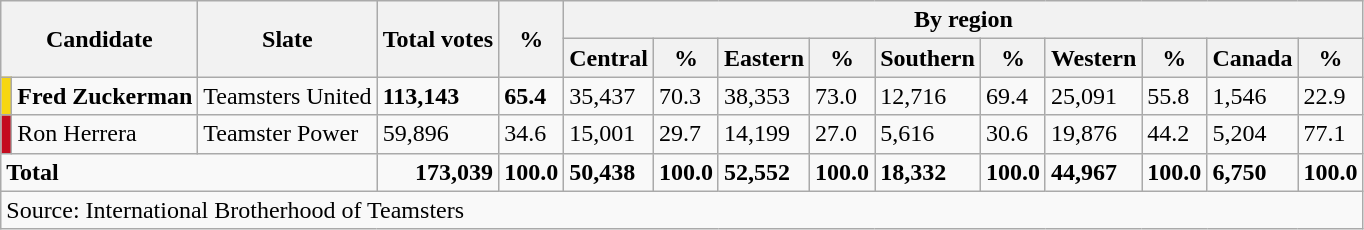<table class="wikitable defaultright col1left col2left col3left">
<tr>
<th rowspan=2 colspan=2>Candidate</th>
<th rowspan=2>Slate</th>
<th rowspan=2>Total votes</th>
<th rowspan=2>%</th>
<th colspan=10>By region</th>
</tr>
<tr>
<th>Central</th>
<th>%</th>
<th>Eastern</th>
<th>%</th>
<th>Southern</th>
<th>%</th>
<th>Western</th>
<th>%</th>
<th>Canada</th>
<th>%</th>
</tr>
<tr>
<td style="background: #F7D612"></td>
<td style="white-space: nowrap"><strong>Fred Zuckerman</strong></td>
<td style="white-space: nowrap">Teamsters United</td>
<td><strong>113,143</strong></td>
<td><strong>65.4</strong></td>
<td>35,437</td>
<td>70.3</td>
<td>38,353</td>
<td>73.0</td>
<td>12,716</td>
<td>69.4</td>
<td>25,091</td>
<td>55.8</td>
<td>1,546</td>
<td>22.9</td>
</tr>
<tr>
<td style="background: #C40C1F"></td>
<td>Ron Herrera</td>
<td>Teamster Power</td>
<td>59,896</td>
<td>34.6</td>
<td>15,001</td>
<td>29.7</td>
<td>14,199</td>
<td>27.0</td>
<td>5,616</td>
<td>30.6</td>
<td>19,876</td>
<td>44.2</td>
<td>5,204</td>
<td>77.1</td>
</tr>
<tr style="font-weight: bold">
<td colspan=3>Total</td>
<td style="text-align: right">173,039</td>
<td style="text-align: right">100.0</td>
<td>50,438</td>
<td>100.0</td>
<td>52,552</td>
<td>100.0</td>
<td>18,332</td>
<td>100.0</td>
<td>44,967</td>
<td>100.0</td>
<td>6,750</td>
<td>100.0</td>
</tr>
<tr>
<td colspan=15>Source: International Brotherhood of Teamsters</td>
</tr>
</table>
